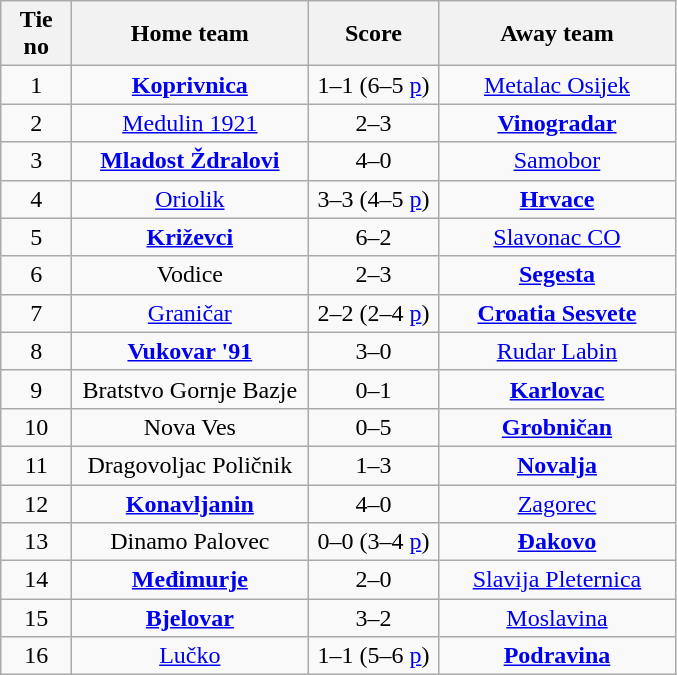<table class="wikitable" style="text-align: center">
<tr>
<th width=40>Tie no</th>
<th width=150>Home team</th>
<th width=80>Score</th>
<th width=150>Away team</th>
</tr>
<tr>
<td>1</td>
<td><strong><a href='#'>Koprivnica</a></strong></td>
<td>1–1 (6–5 <a href='#'>p</a>)</td>
<td><a href='#'>Metalac Osijek</a></td>
</tr>
<tr>
<td>2</td>
<td><a href='#'>Medulin 1921</a></td>
<td>2–3</td>
<td><strong><a href='#'>Vinogradar</a></strong></td>
</tr>
<tr>
<td>3</td>
<td><strong><a href='#'>Mladost Ždralovi</a></strong></td>
<td>4–0</td>
<td><a href='#'>Samobor</a></td>
</tr>
<tr>
<td>4</td>
<td><a href='#'>Oriolik</a></td>
<td>3–3 (4–5 <a href='#'>p</a>)</td>
<td><strong><a href='#'>Hrvace</a></strong></td>
</tr>
<tr>
<td>5</td>
<td><strong><a href='#'>Križevci</a></strong></td>
<td>6–2</td>
<td><a href='#'>Slavonac CO</a></td>
</tr>
<tr>
<td>6</td>
<td>Vodice</td>
<td>2–3</td>
<td><strong><a href='#'>Segesta</a></strong></td>
</tr>
<tr>
<td>7</td>
<td><a href='#'>Graničar</a></td>
<td>2–2 (2–4 <a href='#'>p</a>)</td>
<td><strong><a href='#'>Croatia Sesvete</a></strong></td>
</tr>
<tr>
<td>8</td>
<td><strong><a href='#'>Vukovar '91</a></strong></td>
<td>3–0</td>
<td><a href='#'>Rudar Labin</a></td>
</tr>
<tr>
<td>9</td>
<td>Bratstvo Gornje Bazje</td>
<td>0–1</td>
<td><strong><a href='#'>Karlovac</a></strong></td>
</tr>
<tr>
<td>10</td>
<td>Nova Ves</td>
<td>0–5</td>
<td><strong><a href='#'>Grobničan</a></strong></td>
</tr>
<tr>
<td>11</td>
<td>Dragovoljac Poličnik</td>
<td>1–3</td>
<td><strong><a href='#'>Novalja</a></strong></td>
</tr>
<tr>
<td>12</td>
<td><strong><a href='#'>Konavljanin</a></strong></td>
<td>4–0</td>
<td><a href='#'>Zagorec</a></td>
</tr>
<tr>
<td>13</td>
<td>Dinamo Palovec</td>
<td>0–0 (3–4 <a href='#'>p</a>)</td>
<td><strong><a href='#'>Đakovo</a></strong></td>
</tr>
<tr>
<td>14</td>
<td><strong><a href='#'>Međimurje</a></strong></td>
<td>2–0</td>
<td><a href='#'>Slavija Pleternica</a></td>
</tr>
<tr>
<td>15</td>
<td><strong><a href='#'>Bjelovar</a></strong></td>
<td>3–2</td>
<td><a href='#'>Moslavina</a></td>
</tr>
<tr>
<td>16</td>
<td><a href='#'>Lučko</a></td>
<td>1–1 (5–6 <a href='#'>p</a>)</td>
<td><strong><a href='#'>Podravina</a></strong></td>
</tr>
</table>
